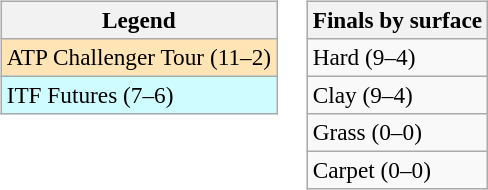<table>
<tr valign=top>
<td><br><table class="wikitable" style=font-size:97%>
<tr>
<th>Legend</th>
</tr>
<tr style="background:moccasin;">
<td>ATP Challenger Tour (11–2)</td>
</tr>
<tr style="background:#cffcff;">
<td>ITF Futures (7–6)</td>
</tr>
</table>
</td>
<td><br><table class="wikitable" style=font-size:97%>
<tr>
<th>Finals by surface</th>
</tr>
<tr>
<td>Hard (9–4)</td>
</tr>
<tr>
<td>Clay (9–4)</td>
</tr>
<tr>
<td>Grass (0–0)</td>
</tr>
<tr>
<td>Carpet (0–0)</td>
</tr>
</table>
</td>
</tr>
</table>
